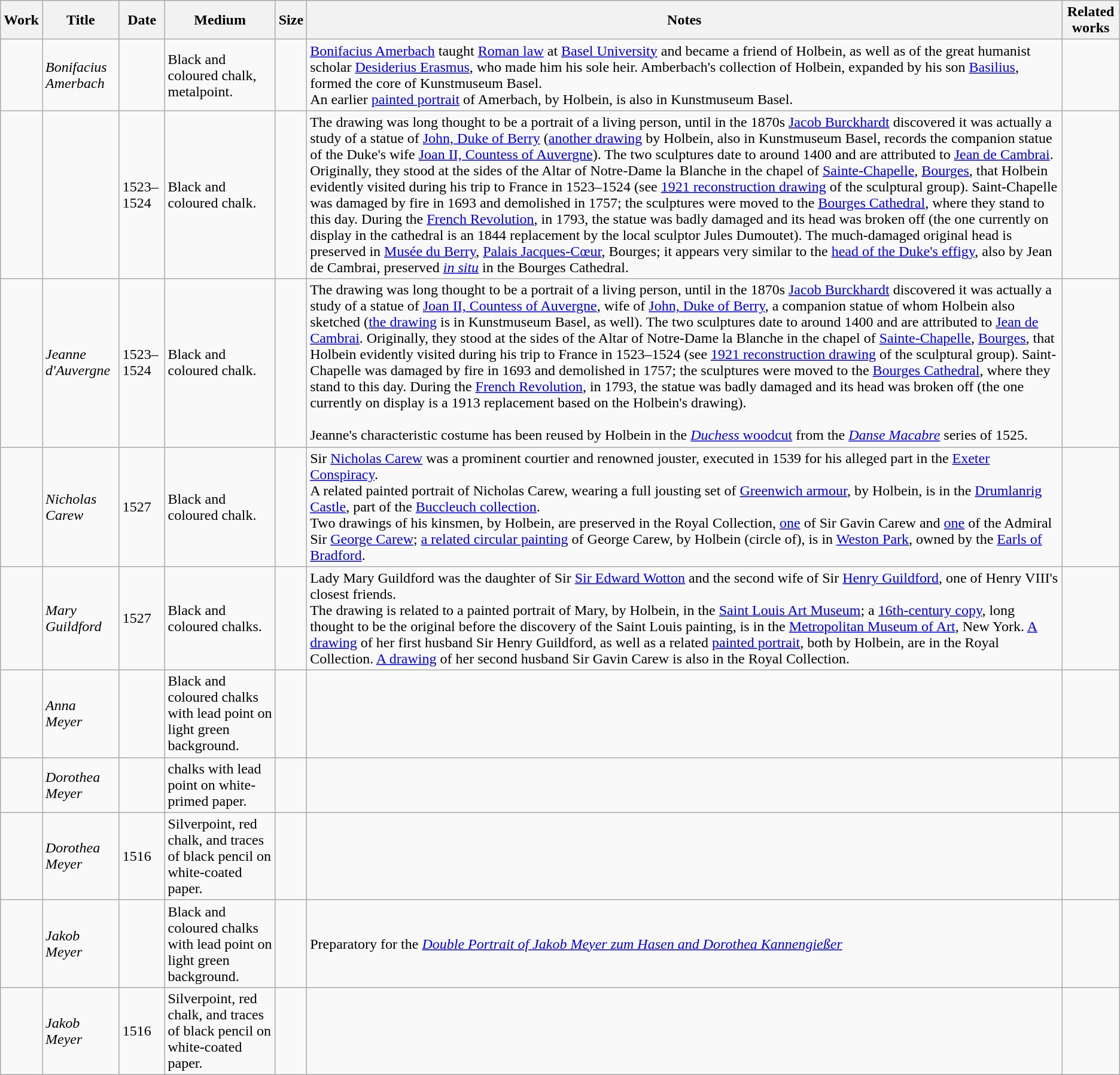<table class="wikitable" border="1">
<tr>
<th>Work</th>
<th>Title</th>
<th>Date</th>
<th>Medium</th>
<th>Size</th>
<th>Notes</th>
<th>Related works</th>
</tr>
<tr>
<td></td>
<td><em>Bonifacius Amerbach</em></td>
<td></td>
<td>Black and coloured chalk, metalpoint.</td>
<td></td>
<td><a href='#'>Bonifacius Amerbach</a> taught <a href='#'>Roman law</a> at <a href='#'>Basel University</a> and became a friend of Holbein, as well as of the great humanist scholar <a href='#'>Desiderius Erasmus</a>, who made him his sole heir. Amberbach's collection of Holbein, expanded by his son <a href='#'>Basilius</a>, formed the core of Kunstmuseum Basel.<br>An earlier <a href='#'>painted portrait</a> of Amerbach, by Holbein, is also in Kunstmuseum Basel.</td>
<td></td>
</tr>
<tr>
<td></td>
<td></td>
<td>1523–1524</td>
<td>Black and coloured chalk.</td>
<td></td>
<td>The drawing was long thought to be a portrait of a living person, until in the 1870s <a href='#'>Jacob Burckhardt</a> discovered it was actually a study of a statue of <a href='#'>John, Duke of Berry</a> (<a href='#'>another drawing</a> by Holbein, also in Kunstmuseum Basel, records the companion statue of the Duke's wife <a href='#'>Joan II, Countess of Auvergne</a>). The two sculptures date to around 1400 and are attributed to <a href='#'>Jean de Cambrai</a>. Originally, they stood at the sides of the Altar of Notre-Dame la Blanche in the chapel of <a href='#'>Sainte-Chapelle</a>, <a href='#'>Bourges</a>, that Holbein evidently visited during his trip to France in 1523–1524 (see <a href='#'>1921 reconstruction drawing</a> of the sculptural group). Saint-Chapelle was damaged by fire in 1693 and demolished in 1757; the sculptures were moved to the <a href='#'>Bourges Cathedral</a>, where they stand to this day. During the <a href='#'>French Revolution</a>, in 1793, the statue was badly damaged and its head was broken off (the one currently on display in the cathedral is an 1844 replacement by the local sculptor Jules Dumoutet). The much-damaged original head is preserved in <a href='#'>Musée du Berry</a>, <a href='#'>Palais Jacques-Cœur</a>, Bourges; it appears very similar to the <a href='#'>head of the Duke's effigy</a>, also by Jean de Cambrai, preserved <em><a href='#'>in situ</a></em> in the Bourges Cathedral.</td>
<td></td>
</tr>
<tr>
<td></td>
<td><em>Jeanne d'Auvergne</em></td>
<td>1523–1524</td>
<td>Black and coloured chalk.</td>
<td></td>
<td>The drawing was long thought to be a portrait of a living person, until in the 1870s <a href='#'>Jacob Burckhardt</a> discovered it was actually a study of a statue of <a href='#'>Joan II, Countess of Auvergne</a>, wife of <a href='#'>John, Duke of Berry</a>, a companion statue of whom Holbein also sketched (<a href='#'>the drawing</a> is in Kunstmuseum Basel, as well). The two sculptures date to around 1400 and are attributed to <a href='#'>Jean de Cambrai</a>. Originally, they stood at the sides of the Altar of Notre-Dame la Blanche in the chapel of <a href='#'>Sainte-Chapelle</a>, <a href='#'>Bourges</a>, that Holbein evidently visited during his trip to France in 1523–1524 (see <a href='#'>1921 reconstruction drawing</a> of the sculptural group). Saint-Chapelle was damaged by fire in 1693 and demolished in 1757; the sculptures were moved to the <a href='#'>Bourges Cathedral</a>, where they stand to this day. During the <a href='#'>French Revolution</a>, in 1793, the statue was badly damaged and its head was broken off (the one currently on display is a 1913 replacement based on the Holbein's drawing).<br><br>Jeanne's characteristic costume has been reused by Holbein in the <a href='#'><em>Duchess</em> woodcut</a> from the <em><a href='#'>Danse Macabre</a></em> series of 1525.</td>
<td><br></td>
</tr>
<tr>
<td></td>
<td><em>Nicholas Carew</em></td>
<td>1527</td>
<td>Black and coloured chalk.</td>
<td></td>
<td>Sir <a href='#'>Nicholas Carew</a> was a prominent courtier and renowned jouster, executed in 1539 for his alleged part in the <a href='#'>Exeter Conspiracy</a>.<br>A related painted portrait of Nicholas Carew, wearing a full jousting set of <a href='#'>Greenwich armour</a>, by Holbein, is in the <a href='#'>Drumlanrig Castle</a>, part of the <a href='#'>Buccleuch collection</a>.<br>
Two drawings of his kinsmen, by Holbein, are preserved in the Royal Collection, <a href='#'>one</a> of Sir Gavin Carew and <a href='#'>one</a> of the Admiral Sir <a href='#'>George Carew</a>; <a href='#'>a related circular painting</a> of George Carew, by Holbein (circle of), is in <a href='#'>Weston Park</a>, owned by the <a href='#'>Earls of Bradford</a>.</td>
<td></td>
</tr>
<tr>
<td></td>
<td><em>Mary Guildford</em></td>
<td>1527</td>
<td>Black and coloured chalks.</td>
<td></td>
<td>Lady Mary Guildford was the daughter of Sir <a href='#'>Sir Edward Wotton</a> and the second wife of Sir <a href='#'>Henry Guildford</a>, one of Henry VIII's closest friends.<br>The drawing is related to a painted portrait of Mary, by Holbein, in the <a href='#'>Saint Louis Art Museum</a>; a <a href='#'>16th-century copy</a>, long thought to be the original before the discovery of the Saint Louis painting, is in the <a href='#'>Metropolitan Museum of Art</a>, New York.
<a href='#'>A drawing</a> of her first husband Sir Henry Guildford, as well as a related <a href='#'>painted portrait</a>, both by Holbein, are in the Royal Collection. <a href='#'>A drawing</a> of her second husband Sir Gavin Carew is also in the Royal Collection.</td>
<td></td>
</tr>
<tr>
<td></td>
<td><em>Anna Meyer</em></td>
<td></td>
<td>Black and coloured chalks with lead point on light green background.</td>
<td></td>
<td></td>
<td></td>
</tr>
<tr>
<td></td>
<td><em>Dorothea Meyer</em></td>
<td></td>
<td> chalks with lead point on white-primed paper.</td>
<td></td>
<td></td>
<td></td>
</tr>
<tr>
<td></td>
<td><em>Dorothea Meyer</em></td>
<td>1516</td>
<td>Silverpoint, red chalk, and traces of black pencil on white-coated paper.</td>
<td></td>
<td></td>
<td></td>
</tr>
<tr>
<td></td>
<td><em>Jakob Meyer</em></td>
<td></td>
<td>Black and coloured chalks with lead point on light green background.</td>
<td></td>
<td>Preparatory for the <em><a href='#'>Double Portrait of Jakob Meyer zum Hasen and Dorothea Kannengießer</a></em></td>
<td></td>
</tr>
<tr>
<td></td>
<td><em>Jakob Meyer</em></td>
<td>1516</td>
<td>Silverpoint, red chalk, and traces of black pencil on white-coated paper.</td>
<td></td>
<td></td>
<td></td>
</tr>
</table>
